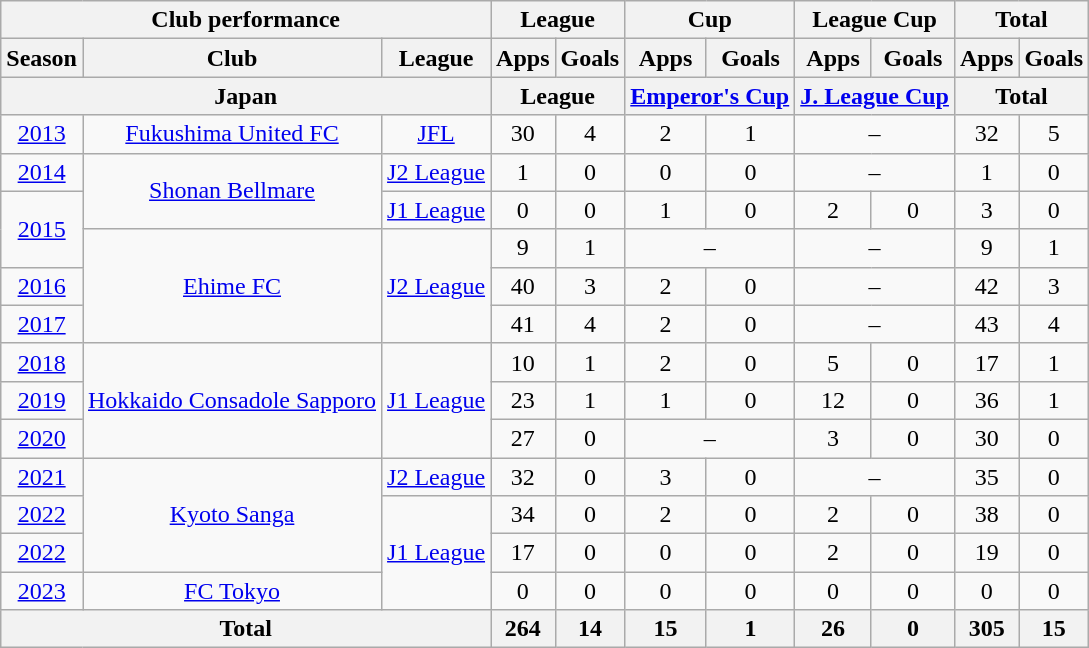<table class="wikitable" style="text-align:center;">
<tr>
<th colspan=3>Club performance</th>
<th colspan=2>League</th>
<th colspan=2>Cup</th>
<th colspan=2>League Cup</th>
<th colspan=2>Total</th>
</tr>
<tr>
<th>Season</th>
<th>Club</th>
<th>League</th>
<th>Apps</th>
<th>Goals</th>
<th>Apps</th>
<th>Goals</th>
<th>Apps</th>
<th>Goals</th>
<th>Apps</th>
<th>Goals</th>
</tr>
<tr>
<th colspan=3>Japan</th>
<th colspan=2>League</th>
<th colspan=2><a href='#'>Emperor's Cup</a></th>
<th colspan=2><a href='#'>J. League Cup</a></th>
<th colspan=2>Total</th>
</tr>
<tr>
<td><a href='#'>2013</a></td>
<td><a href='#'>Fukushima United FC</a></td>
<td><a href='#'>JFL</a></td>
<td>30</td>
<td>4</td>
<td>2</td>
<td>1</td>
<td colspan="2">–</td>
<td>32</td>
<td>5</td>
</tr>
<tr>
<td><a href='#'>2014</a></td>
<td rowspan=2><a href='#'>Shonan Bellmare</a></td>
<td><a href='#'>J2 League</a></td>
<td>1</td>
<td>0</td>
<td>0</td>
<td>0</td>
<td colspan="2">–</td>
<td>1</td>
<td>0</td>
</tr>
<tr>
<td rowspan="2"><a href='#'>2015</a></td>
<td><a href='#'>J1 League</a></td>
<td>0</td>
<td>0</td>
<td>1</td>
<td>0</td>
<td>2</td>
<td>0</td>
<td>3</td>
<td>0</td>
</tr>
<tr>
<td rowspan="3"><a href='#'>Ehime FC</a></td>
<td rowspan="3"><a href='#'>J2 League</a></td>
<td>9</td>
<td>1</td>
<td colspan="2">–</td>
<td colspan="2">–</td>
<td>9</td>
<td>1</td>
</tr>
<tr>
<td><a href='#'>2016</a></td>
<td>40</td>
<td>3</td>
<td>2</td>
<td>0</td>
<td colspan="2">–</td>
<td>42</td>
<td>3</td>
</tr>
<tr>
<td><a href='#'>2017</a></td>
<td>41</td>
<td>4</td>
<td>2</td>
<td>0</td>
<td colspan="2">–</td>
<td>43</td>
<td>4</td>
</tr>
<tr>
<td><a href='#'>2018</a></td>
<td rowspan="3"><a href='#'>Hokkaido Consadole Sapporo</a></td>
<td rowspan="3"><a href='#'>J1 League</a></td>
<td>10</td>
<td>1</td>
<td>2</td>
<td>0</td>
<td>5</td>
<td>0</td>
<td>17</td>
<td>1</td>
</tr>
<tr>
<td><a href='#'>2019</a></td>
<td>23</td>
<td>1</td>
<td>1</td>
<td>0</td>
<td>12</td>
<td>0</td>
<td>36</td>
<td>1</td>
</tr>
<tr>
<td><a href='#'>2020</a></td>
<td>27</td>
<td>0</td>
<td colspan="2">–</td>
<td>3</td>
<td>0</td>
<td>30</td>
<td>0</td>
</tr>
<tr>
<td><a href='#'>2021</a></td>
<td rowspan="3"><a href='#'>Kyoto Sanga</a></td>
<td><a href='#'>J2 League</a></td>
<td>32</td>
<td>0</td>
<td>3</td>
<td>0</td>
<td colspan="2">–</td>
<td>35</td>
<td>0</td>
</tr>
<tr>
<td><a href='#'>2022</a></td>
<td rowspan="3"><a href='#'>J1 League</a></td>
<td>34</td>
<td>0</td>
<td>2</td>
<td>0</td>
<td>2</td>
<td>0</td>
<td>38</td>
<td>0</td>
</tr>
<tr>
<td><a href='#'>2022</a></td>
<td>17</td>
<td>0</td>
<td>0</td>
<td>0</td>
<td>2</td>
<td>0</td>
<td>19</td>
<td>0</td>
</tr>
<tr>
<td><a href='#'>2023</a></td>
<td><a href='#'>FC Tokyo</a></td>
<td>0</td>
<td>0</td>
<td>0</td>
<td>0</td>
<td>0</td>
<td>0</td>
<td>0</td>
<td>0</td>
</tr>
<tr>
<th colspan="3">Total</th>
<th>264</th>
<th>14</th>
<th>15</th>
<th>1</th>
<th>26</th>
<th>0</th>
<th>305</th>
<th>15</th>
</tr>
</table>
